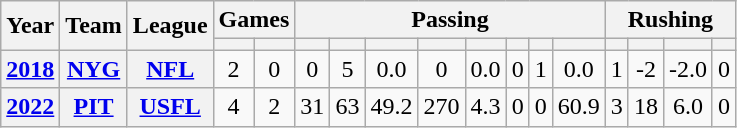<table class="wikitable" style="text-align:center;">
<tr>
<th rowspan="2">Year</th>
<th rowspan="2">Team</th>
<th rowspan="2">League</th>
<th colspan="2">Games</th>
<th colspan="8">Passing</th>
<th colspan="4">Rushing</th>
</tr>
<tr>
<th></th>
<th></th>
<th></th>
<th></th>
<th></th>
<th></th>
<th></th>
<th></th>
<th></th>
<th></th>
<th></th>
<th></th>
<th></th>
<th></th>
</tr>
<tr>
<th><a href='#'>2018</a></th>
<th><a href='#'>NYG</a></th>
<th><a href='#'>NFL</a></th>
<td>2</td>
<td>0</td>
<td>0</td>
<td>5</td>
<td>0.0</td>
<td>0</td>
<td>0.0</td>
<td>0</td>
<td>1</td>
<td>0.0</td>
<td>1</td>
<td>-2</td>
<td>-2.0</td>
<td>0</td>
</tr>
<tr>
<th><a href='#'>2022</a></th>
<th><a href='#'>PIT</a></th>
<th><a href='#'>USFL</a></th>
<td>4</td>
<td>2</td>
<td>31</td>
<td>63</td>
<td>49.2</td>
<td>270</td>
<td>4.3</td>
<td>0</td>
<td>0</td>
<td>60.9</td>
<td>3</td>
<td>18</td>
<td>6.0</td>
<td>0</td>
</tr>
</table>
